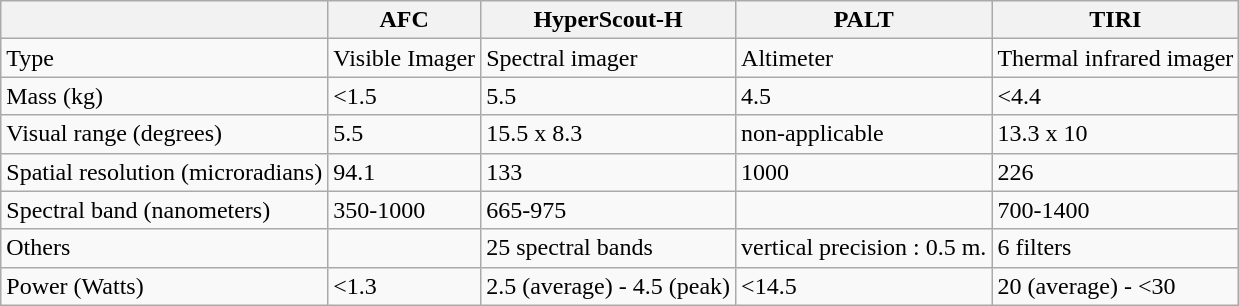<table class="wikitable">
<tr>
<th></th>
<th>AFC</th>
<th>HyperScout-H</th>
<th>PALT</th>
<th>TIRI</th>
</tr>
<tr>
<td>Type</td>
<td>Visible Imager</td>
<td>Spectral imager</td>
<td>Altimeter</td>
<td>Thermal infrared imager</td>
</tr>
<tr>
<td>Mass (kg)</td>
<td><1.5</td>
<td>5.5</td>
<td>4.5</td>
<td><4.4</td>
</tr>
<tr>
<td>Visual range (degrees)</td>
<td>5.5</td>
<td>15.5 x 8.3</td>
<td>non-applicable</td>
<td>13.3 x 10</td>
</tr>
<tr>
<td>Spatial resolution (microradians)</td>
<td>94.1</td>
<td>133</td>
<td>1000</td>
<td>226</td>
</tr>
<tr>
<td>Spectral band (nanometers)</td>
<td>350-1000</td>
<td>665-975</td>
<td></td>
<td>700-1400</td>
</tr>
<tr>
<td>Others</td>
<td></td>
<td>25 spectral bands</td>
<td>vertical precision : 0.5 <abbr>m</abbr>.</td>
<td>6 filters</td>
</tr>
<tr>
<td>Power (Watts)</td>
<td><1.3</td>
<td>2.5 (average) - 4.5 (peak)</td>
<td><14.5</td>
<td>20 (average) - <30</td>
</tr>
</table>
